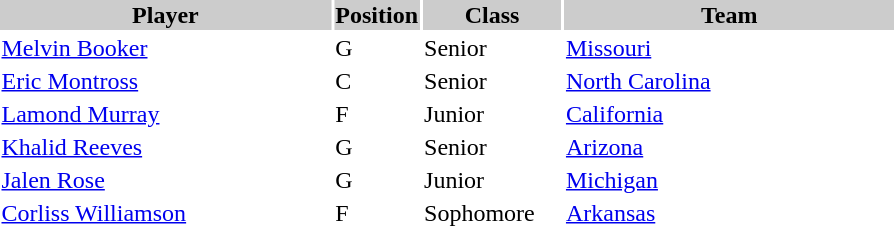<table style="width:600px" "border:'1' 'solid' 'gray'">
<tr>
<th bgcolor="#CCCCCC" style="width:40%">Player</th>
<th bgcolor="#CCCCCC" style="width:4%">Position</th>
<th bgcolor="#CCCCCC" style="width:16%">Class</th>
<th bgcolor="#CCCCCC" style="width:40%">Team</th>
</tr>
<tr>
<td><a href='#'>Melvin Booker</a></td>
<td>G</td>
<td>Senior</td>
<td><a href='#'>Missouri</a></td>
</tr>
<tr>
<td><a href='#'>Eric Montross</a></td>
<td>C</td>
<td>Senior</td>
<td><a href='#'>North Carolina</a></td>
</tr>
<tr>
<td><a href='#'>Lamond Murray</a></td>
<td>F</td>
<td>Junior</td>
<td><a href='#'>California</a></td>
</tr>
<tr>
<td><a href='#'>Khalid Reeves</a></td>
<td>G</td>
<td>Senior</td>
<td><a href='#'>Arizona</a></td>
</tr>
<tr>
<td><a href='#'>Jalen Rose</a></td>
<td>G</td>
<td>Junior</td>
<td><a href='#'>Michigan</a></td>
</tr>
<tr>
<td><a href='#'>Corliss Williamson</a></td>
<td>F</td>
<td>Sophomore</td>
<td><a href='#'>Arkansas</a></td>
</tr>
</table>
